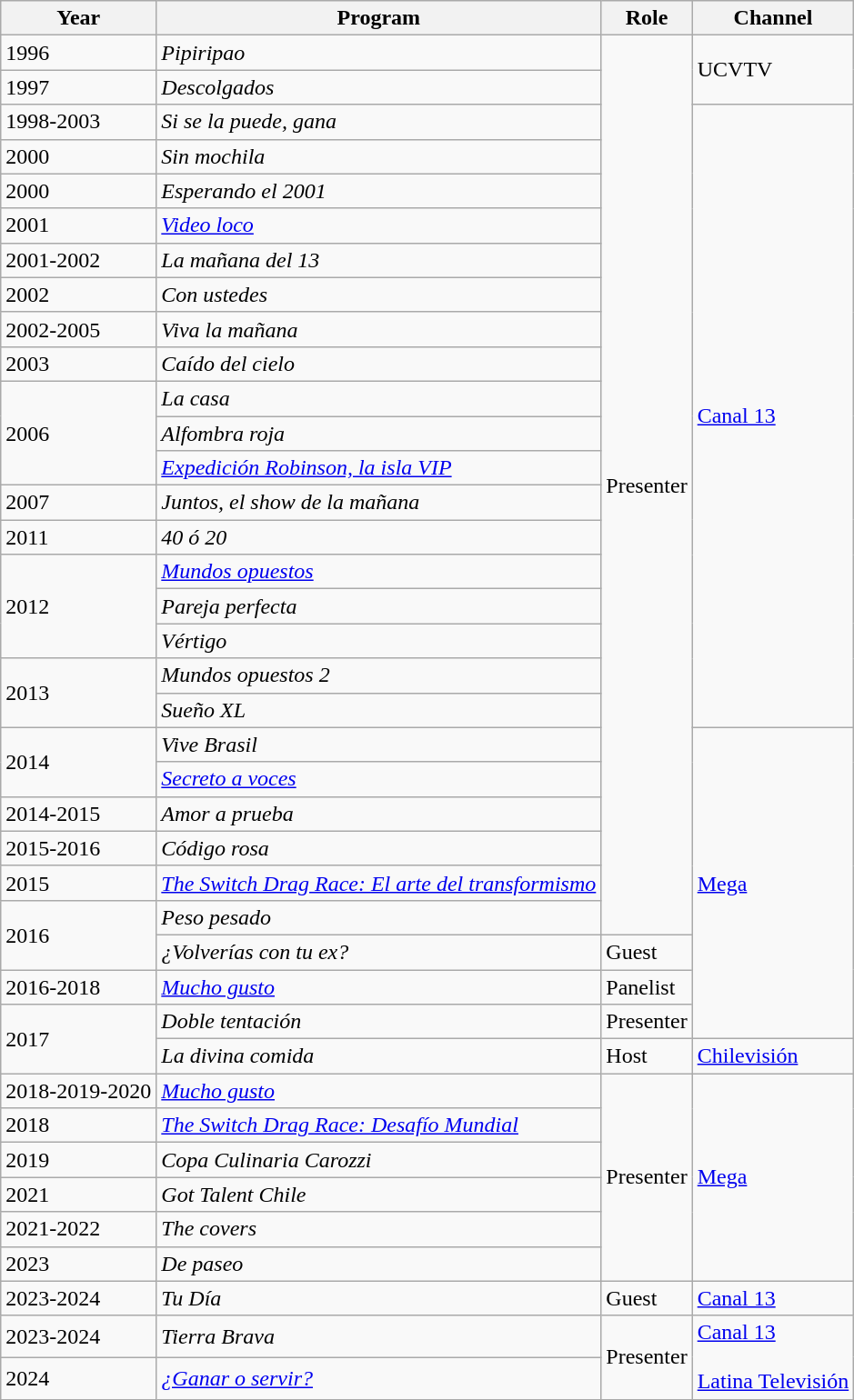<table class="wikitable">
<tr>
<th>Year</th>
<th>Program</th>
<th>Role</th>
<th>Channel</th>
</tr>
<tr>
<td>1996</td>
<td><em>Pipiripao</em></td>
<td rowspan="26">Presenter</td>
<td rowspan="2">UCVTV</td>
</tr>
<tr>
<td>1997</td>
<td><em>Descolgados</em></td>
</tr>
<tr>
<td>1998-2003</td>
<td><em>Si se la puede, gana</em></td>
<td rowspan="18"><a href='#'>Canal 13</a></td>
</tr>
<tr>
<td>2000</td>
<td><em>Sin mochila</em></td>
</tr>
<tr>
<td>2000</td>
<td><em>Esperando el 2001</em></td>
</tr>
<tr>
<td>2001</td>
<td><em><a href='#'>Video loco</a></em></td>
</tr>
<tr>
<td>2001-2002</td>
<td><em>La mañana del 13</em></td>
</tr>
<tr>
<td>2002</td>
<td><em>Con ustedes</em></td>
</tr>
<tr>
<td>2002-2005</td>
<td><em>Viva la mañana</em></td>
</tr>
<tr>
<td>2003</td>
<td><em>Caído del cielo</em></td>
</tr>
<tr>
<td rowspan="3">2006</td>
<td><em>La casa</em></td>
</tr>
<tr>
<td><em>Alfombra roja</em></td>
</tr>
<tr>
<td><em><a href='#'>Expedición Robinson, la isla VIP</a></em></td>
</tr>
<tr>
<td>2007</td>
<td><em>Juntos, el show de la mañana</em></td>
</tr>
<tr>
<td>2011</td>
<td><em>40 ó 20</em></td>
</tr>
<tr>
<td rowspan="3">2012</td>
<td><em><a href='#'>Mundos opuestos</a></em></td>
</tr>
<tr>
<td><em>Pareja perfecta</em></td>
</tr>
<tr>
<td><em>Vértigo</em></td>
</tr>
<tr>
<td rowspan="2">2013</td>
<td><em>Mundos opuestos 2</em></td>
</tr>
<tr>
<td><em>Sueño XL</em></td>
</tr>
<tr>
<td rowspan="2">2014</td>
<td><em>Vive Brasil</em></td>
<td rowspan="9"><a href='#'>Mega</a></td>
</tr>
<tr>
<td><em><a href='#'>Secreto a voces</a></em></td>
</tr>
<tr>
<td>2014-2015</td>
<td><em>Amor a prueba</em></td>
</tr>
<tr>
<td>2015-2016</td>
<td><em>Código rosa</em></td>
</tr>
<tr>
<td>2015</td>
<td><em><a href='#'>The Switch Drag Race: El arte del transformismo</a></em></td>
</tr>
<tr>
<td rowspan="2">2016</td>
<td><em>Peso pesado</em></td>
</tr>
<tr>
<td><em>¿Volverías con tu ex?</em></td>
<td>Guest</td>
</tr>
<tr>
<td>2016-2018</td>
<td><em><a href='#'>Mucho gusto</a></em></td>
<td>Panelist</td>
</tr>
<tr>
<td rowspan="2">2017</td>
<td><em>Doble tentación</em></td>
<td>Presenter</td>
</tr>
<tr>
<td><em>La divina comida</em></td>
<td>Host</td>
<td><a href='#'>Chilevisión</a></td>
</tr>
<tr>
<td>2018-2019-2020</td>
<td><em><a href='#'>Mucho gusto</a></em></td>
<td rowspan="6">Presenter</td>
<td rowspan="6"><a href='#'>Mega</a></td>
</tr>
<tr>
<td>2018</td>
<td><em><a href='#'>The Switch Drag Race: Desafío Mundial</a></em></td>
</tr>
<tr>
<td>2019</td>
<td><em>Copa Culinaria Carozzi</em></td>
</tr>
<tr>
<td>2021</td>
<td><em>Got Talent Chile</em></td>
</tr>
<tr>
<td>2021-2022</td>
<td><em>The covers</em></td>
</tr>
<tr>
<td>2023</td>
<td><em>De paseo</em></td>
</tr>
<tr>
<td>2023-2024</td>
<td><em>Tu Día</em></td>
<td>Guest</td>
<td><a href='#'>Canal 13</a></td>
</tr>
<tr>
<td>2023-2024</td>
<td><em>Tierra Brava</em></td>
<td rowspan="2">Presenter</td>
<td rowspan="2"><a href='#'>Canal 13</a><br><br><a href='#'>Latina Televisión</a></td>
</tr>
<tr>
<td>2024</td>
<td><em><a href='#'>¿Ganar o servir?</a></em></td>
</tr>
</table>
